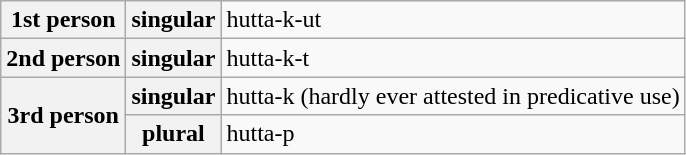<table class="wikitable">
<tr>
<th>1st person</th>
<th>singular</th>
<td>hutta-k-ut</td>
</tr>
<tr>
<th>2nd person</th>
<th>singular</th>
<td>hutta-k-t</td>
</tr>
<tr>
<th rowspan="2">3rd person</th>
<th>singular</th>
<td>hutta-k (hardly ever attested in predicative use)</td>
</tr>
<tr>
<th>plural</th>
<td>hutta-p</td>
</tr>
</table>
